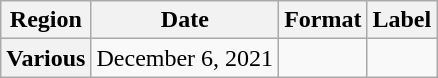<table class="wikitable plainrowheaders">
<tr>
<th>Region</th>
<th>Date</th>
<th>Format</th>
<th>Label</th>
</tr>
<tr>
<th scope="row">Various</th>
<td>December 6, 2021</td>
<td></td>
<td></td>
</tr>
</table>
